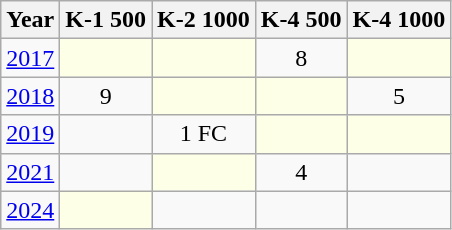<table class="wikitable" style="text-align:center;">
<tr>
<th>Year</th>
<th>K-1 500</th>
<th>K-2 1000</th>
<th>K-4 500</th>
<th>K-4 1000</th>
</tr>
<tr>
<td><a href='#'>2017</a></td>
<td style="background:#fdffe7"></td>
<td style="background:#fdffe7"></td>
<td>8</td>
<td style="background:#fdffe7"></td>
</tr>
<tr>
<td><a href='#'>2018</a></td>
<td>9</td>
<td style="background:#fdffe7"></td>
<td style="background:#fdffe7"></td>
<td>5</td>
</tr>
<tr>
<td><a href='#'>2019</a></td>
<td></td>
<td>1 FC</td>
<td style="background:#fdffe7"></td>
<td style="background:#fdffe7"></td>
</tr>
<tr>
<td><a href='#'>2021</a></td>
<td></td>
<td style="background:#fdffe7"></td>
<td>4</td>
<td></td>
</tr>
<tr>
<td><a href='#'>2024</a></td>
<td style="background:#fdffe7"></td>
<td></td>
<td></td>
<td></td>
</tr>
</table>
